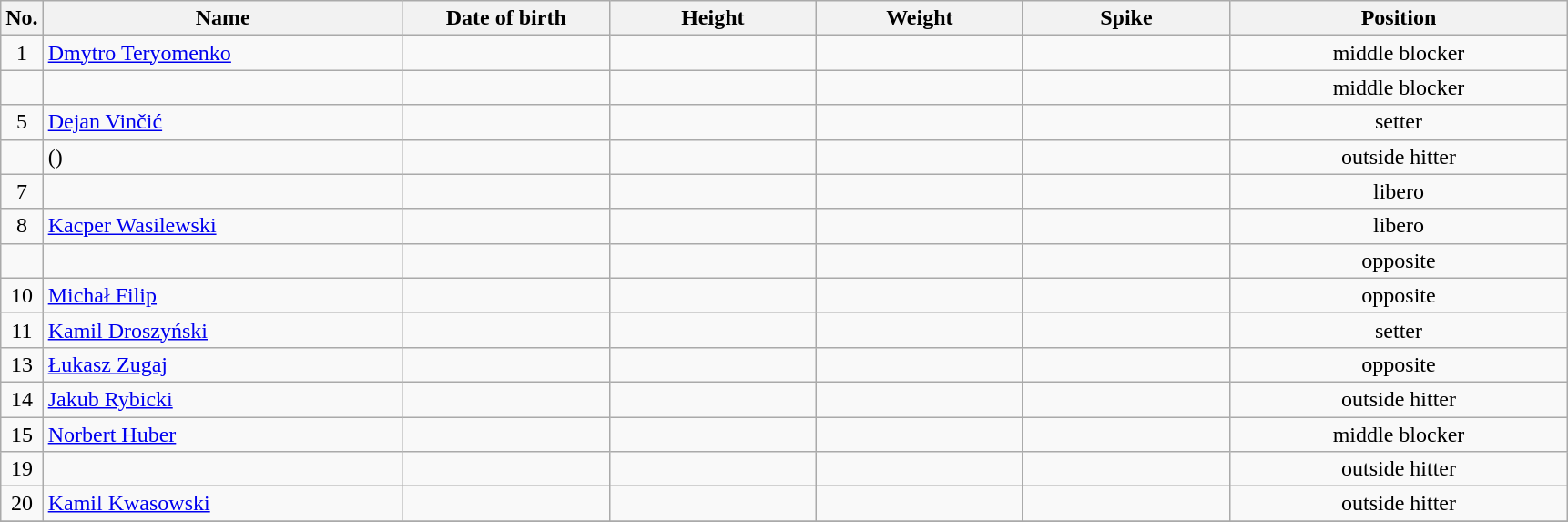<table class="wikitable sortable" style="font-size:100%; text-align:center;">
<tr>
<th>No.</th>
<th style="width:16em">Name</th>
<th style="width:9em">Date of birth</th>
<th style="width:9em">Height</th>
<th style="width:9em">Weight</th>
<th style="width:9em">Spike</th>
<th style="width:15em">Position</th>
</tr>
<tr>
<td>1</td>
<td align=left> <a href='#'>Dmytro Teryomenko</a></td>
<td align=right></td>
<td></td>
<td></td>
<td></td>
<td>middle blocker</td>
</tr>
<tr>
<td></td>
<td align=left> </td>
<td align=right></td>
<td></td>
<td></td>
<td></td>
<td>middle blocker</td>
</tr>
<tr>
<td>5</td>
<td align=left> <a href='#'>Dejan Vinčić</a></td>
<td align=right></td>
<td></td>
<td></td>
<td></td>
<td>setter</td>
</tr>
<tr>
<td></td>
<td align=left>  ()</td>
<td align=right></td>
<td></td>
<td></td>
<td></td>
<td>outside hitter</td>
</tr>
<tr>
<td>7</td>
<td align=left> </td>
<td align=right></td>
<td></td>
<td></td>
<td></td>
<td>libero</td>
</tr>
<tr>
<td>8</td>
<td align=left> <a href='#'>Kacper Wasilewski</a></td>
<td align=right></td>
<td></td>
<td></td>
<td></td>
<td>libero</td>
</tr>
<tr>
<td></td>
<td align=left> </td>
<td align=right></td>
<td></td>
<td></td>
<td></td>
<td>opposite</td>
</tr>
<tr>
<td>10</td>
<td align=left> <a href='#'>Michał Filip</a></td>
<td align=right></td>
<td></td>
<td></td>
<td></td>
<td>opposite</td>
</tr>
<tr>
<td>11</td>
<td align=left> <a href='#'>Kamil Droszyński</a></td>
<td align=right></td>
<td></td>
<td></td>
<td></td>
<td>setter</td>
</tr>
<tr>
<td>13</td>
<td align=left> <a href='#'>Łukasz Zugaj</a></td>
<td align=right></td>
<td></td>
<td></td>
<td></td>
<td>opposite</td>
</tr>
<tr>
<td>14</td>
<td align=left> <a href='#'>Jakub Rybicki</a></td>
<td align=right></td>
<td></td>
<td></td>
<td></td>
<td>outside hitter</td>
</tr>
<tr>
<td>15</td>
<td align=left> <a href='#'>Norbert Huber</a></td>
<td align=right></td>
<td></td>
<td></td>
<td></td>
<td>middle blocker</td>
</tr>
<tr>
<td>19</td>
<td align=left> </td>
<td align=right></td>
<td></td>
<td></td>
<td></td>
<td>outside hitter</td>
</tr>
<tr>
<td>20</td>
<td align=left> <a href='#'>Kamil Kwasowski</a></td>
<td align=right></td>
<td></td>
<td></td>
<td></td>
<td>outside hitter</td>
</tr>
<tr>
</tr>
</table>
